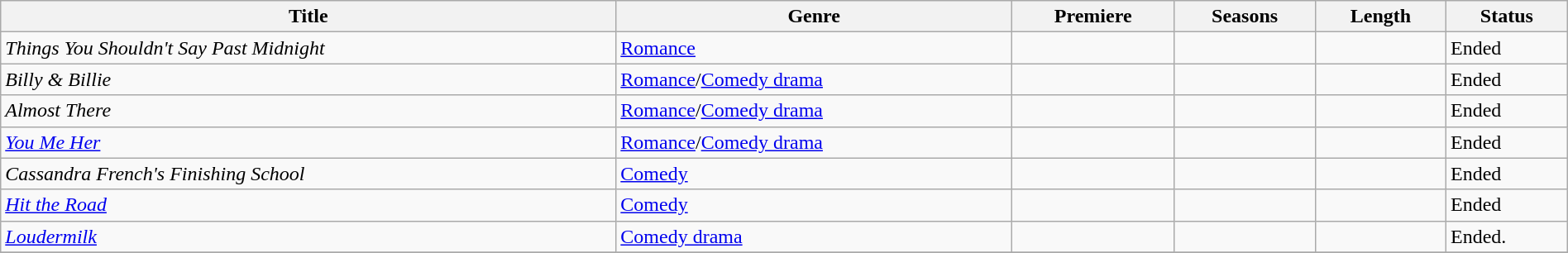<table class="wikitable sortable" style="width:100%;">
<tr>
<th>Title</th>
<th>Genre</th>
<th>Premiere</th>
<th>Seasons</th>
<th>Length</th>
<th>Status</th>
</tr>
<tr>
<td><em>Things You Shouldn't Say Past Midnight</em></td>
<td><a href='#'>Romance</a></td>
<td></td>
<td></td>
<td></td>
<td>Ended</td>
</tr>
<tr>
<td><em>Billy & Billie</em></td>
<td><a href='#'>Romance</a>/<a href='#'>Comedy drama</a></td>
<td></td>
<td></td>
<td></td>
<td>Ended</td>
</tr>
<tr>
<td><em>Almost There</em></td>
<td><a href='#'>Romance</a>/<a href='#'>Comedy drama</a></td>
<td></td>
<td></td>
<td></td>
<td>Ended</td>
</tr>
<tr>
<td><em><a href='#'>You Me Her</a></em></td>
<td><a href='#'>Romance</a>/<a href='#'>Comedy drama</a></td>
<td></td>
<td></td>
<td></td>
<td>Ended</td>
</tr>
<tr>
<td><em>Cassandra French's Finishing School</em></td>
<td><a href='#'>Comedy</a></td>
<td></td>
<td></td>
<td></td>
<td>Ended</td>
</tr>
<tr>
<td><em><a href='#'>Hit the Road</a></em></td>
<td><a href='#'>Comedy</a></td>
<td></td>
<td></td>
<td></td>
<td>Ended</td>
</tr>
<tr>
<td><em><a href='#'>Loudermilk</a></em></td>
<td><a href='#'>Comedy drama</a></td>
<td></td>
<td></td>
<td></td>
<td>Ended.</td>
</tr>
<tr>
</tr>
</table>
